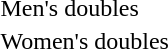<table>
<tr>
<td>Men's doubles</td>
<td></td>
<td></td>
<td></td>
</tr>
<tr>
<td>Women's doubles</td>
<td></td>
<td></td>
<td></td>
</tr>
</table>
